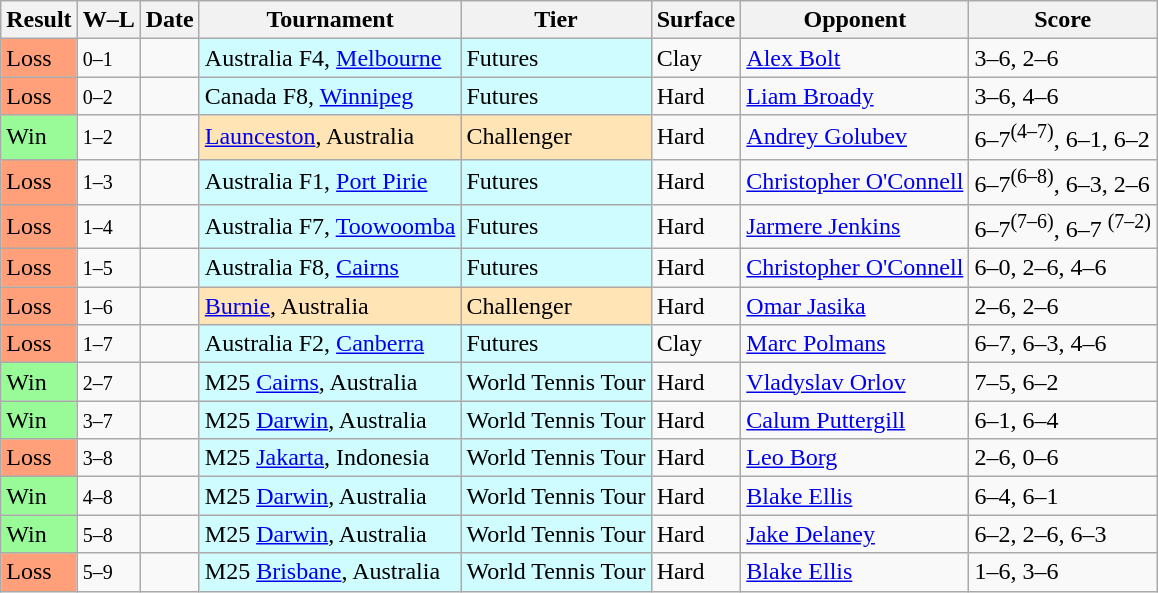<table class="sortable wikitable">
<tr>
<th>Result</th>
<th class="unsortable">W–L</th>
<th>Date</th>
<th>Tournament</th>
<th>Tier</th>
<th>Surface</th>
<th>Opponent</th>
<th class="unsortable">Score</th>
</tr>
<tr>
<td bgcolor=FFA07A>Loss</td>
<td><small>0–1</small></td>
<td></td>
<td style="background:#cffcff;">Australia F4, <a href='#'>Melbourne</a></td>
<td style="background:#cffcff;">Futures</td>
<td>Clay</td>
<td> <a href='#'>Alex Bolt</a></td>
<td>3–6, 2–6</td>
</tr>
<tr>
<td bgcolor=FFA07A>Loss</td>
<td><small>0–2</small></td>
<td></td>
<td style="background:#cffcff;">Canada F8, <a href='#'>Winnipeg</a></td>
<td style="background:#cffcff;">Futures</td>
<td>Hard</td>
<td> <a href='#'>Liam Broady</a></td>
<td>3–6, 4–6</td>
</tr>
<tr>
<td bgcolor=98FB98>Win</td>
<td><small>1–2</small></td>
<td></td>
<td style="background:moccasin;"><a href='#'>Launceston</a>, Australia</td>
<td style="background:moccasin;">Challenger</td>
<td>Hard</td>
<td> <a href='#'>Andrey Golubev</a></td>
<td>6–7<sup>(4–7)</sup>, 6–1, 6–2</td>
</tr>
<tr>
<td bgcolor=FFA07A>Loss</td>
<td><small>1–3</small></td>
<td></td>
<td style="background:#cffcff;">Australia F1, <a href='#'>Port Pirie</a></td>
<td style="background:#cffcff;">Futures</td>
<td>Hard</td>
<td> <a href='#'>Christopher O'Connell</a></td>
<td>6–7<sup>(6–8)</sup>, 6–3, 2–6</td>
</tr>
<tr>
<td bgcolor=FFA07A>Loss</td>
<td><small>1–4</small></td>
<td></td>
<td style="background:#cffcff;">Australia F7, <a href='#'>Toowoomba</a></td>
<td style="background:#cffcff;">Futures</td>
<td>Hard</td>
<td> <a href='#'>Jarmere Jenkins</a></td>
<td>6–7<sup>(7–6)</sup>, 6–7 <sup>(7–2)</sup></td>
</tr>
<tr>
<td bgcolor=FFA07A>Loss</td>
<td><small>1–5</small></td>
<td></td>
<td style="background:#cffcff;">Australia F8, <a href='#'>Cairns</a></td>
<td style="background:#cffcff;">Futures</td>
<td>Hard</td>
<td> <a href='#'>Christopher O'Connell</a></td>
<td>6–0, 2–6, 4–6</td>
</tr>
<tr>
<td bgcolor=FFA07A>Loss</td>
<td><small>1–6</small></td>
<td></td>
<td style="background:moccasin;"><a href='#'>Burnie</a>, Australia</td>
<td style="background:moccasin;">Challenger</td>
<td>Hard</td>
<td> <a href='#'>Omar Jasika</a></td>
<td>2–6, 2–6</td>
</tr>
<tr>
<td bgcolor=FFA07A>Loss</td>
<td><small>1–7</small></td>
<td></td>
<td style="background:#cffcff;">Australia F2, <a href='#'>Canberra</a></td>
<td style="background:#cffcff;">Futures</td>
<td>Clay</td>
<td> <a href='#'>Marc Polmans</a></td>
<td>6–7, 6–3, 4–6</td>
</tr>
<tr>
<td bgcolor=98FB98>Win</td>
<td><small>2–7</small></td>
<td></td>
<td style="background:#cffcff;">M25 <a href='#'>Cairns</a>, Australia</td>
<td style="background:#cffcff;">World Tennis Tour</td>
<td>Hard</td>
<td> <a href='#'>Vladyslav Orlov</a></td>
<td>7–5, 6–2</td>
</tr>
<tr>
<td bgcolor=98FB98>Win</td>
<td><small>3–7</small></td>
<td></td>
<td style="background:#cffcff;">M25 <a href='#'>Darwin</a>, Australia</td>
<td style="background:#cffcff;">World Tennis Tour</td>
<td>Hard</td>
<td> <a href='#'>Calum Puttergill</a></td>
<td>6–1, 6–4</td>
</tr>
<tr>
<td bgcolor=FFA07A>Loss</td>
<td><small>3–8</small></td>
<td></td>
<td style="background:#cffcff;">M25 <a href='#'>Jakarta</a>, Indonesia</td>
<td style="background:#cffcff;">World Tennis Tour</td>
<td>Hard</td>
<td> <a href='#'>Leo Borg</a></td>
<td>2–6, 0–6</td>
</tr>
<tr>
<td bgcolor=98FB98>Win</td>
<td><small>4–8</small></td>
<td></td>
<td style="background:#cffcff;">M25 <a href='#'>Darwin</a>, Australia</td>
<td style="background:#cffcff;">World Tennis Tour</td>
<td>Hard</td>
<td> <a href='#'>Blake Ellis</a></td>
<td>6–4, 6–1</td>
</tr>
<tr>
<td bgcolor=98FB98>Win</td>
<td><small>5–8</small></td>
<td></td>
<td style="background:#cffcff;">M25 <a href='#'>Darwin</a>, Australia</td>
<td style="background:#cffcff;">World Tennis Tour</td>
<td>Hard</td>
<td> <a href='#'>Jake Delaney</a></td>
<td>6–2, 2–6, 6–3</td>
</tr>
<tr>
<td bgcolor=FFA07A>Loss</td>
<td><small>5–9</small></td>
<td></td>
<td style="background:#cffcff;">M25 <a href='#'>Brisbane</a>, Australia</td>
<td style="background:#cffcff;">World Tennis Tour</td>
<td>Hard</td>
<td> <a href='#'>Blake Ellis</a></td>
<td>1–6, 3–6</td>
</tr>
</table>
